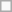<table class="wikitable">
<tr>
<td></td>
</tr>
</table>
